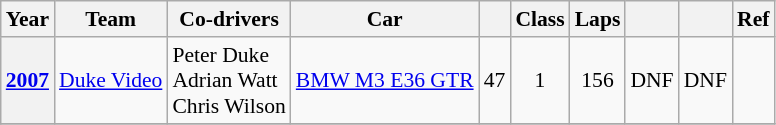<table class="wikitable" style="font-size:90%">
<tr>
<th>Year</th>
<th>Team</th>
<th>Co-drivers</th>
<th>Car</th>
<th></th>
<th>Class</th>
<th>Laps</th>
<th></th>
<th></th>
<th>Ref</th>
</tr>
<tr style="text-align:center;">
<th><a href='#'>2007</a></th>
<td align="left"> <a href='#'>Duke Video</a></td>
<td align="left"> Peter Duke<br> Adrian Watt<br> Chris Wilson</td>
<td align="left"><a href='#'>BMW M3 E36 GTR</a></td>
<td>47</td>
<td>1</td>
<td>156</td>
<td>DNF</td>
<td>DNF</td>
<td></td>
</tr>
<tr>
</tr>
</table>
